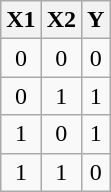<table class="wikitable">
<tr>
<th>X1</th>
<th>X2</th>
<th>Y</th>
</tr>
<tr align=center>
<td>0</td>
<td>0</td>
<td>0</td>
</tr>
<tr align=center>
<td>0</td>
<td>1</td>
<td>1</td>
</tr>
<tr align=center>
<td>1</td>
<td>0</td>
<td>1</td>
</tr>
<tr align=center>
<td>1</td>
<td>1</td>
<td>0</td>
</tr>
</table>
